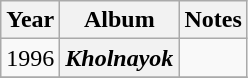<table class="wikitable sortable">
<tr>
<th>Year</th>
<th>Album</th>
<th>Notes</th>
</tr>
<tr>
<td>1996</td>
<th><em>Kholnayok</em></th>
<td></td>
</tr>
<tr>
</tr>
</table>
